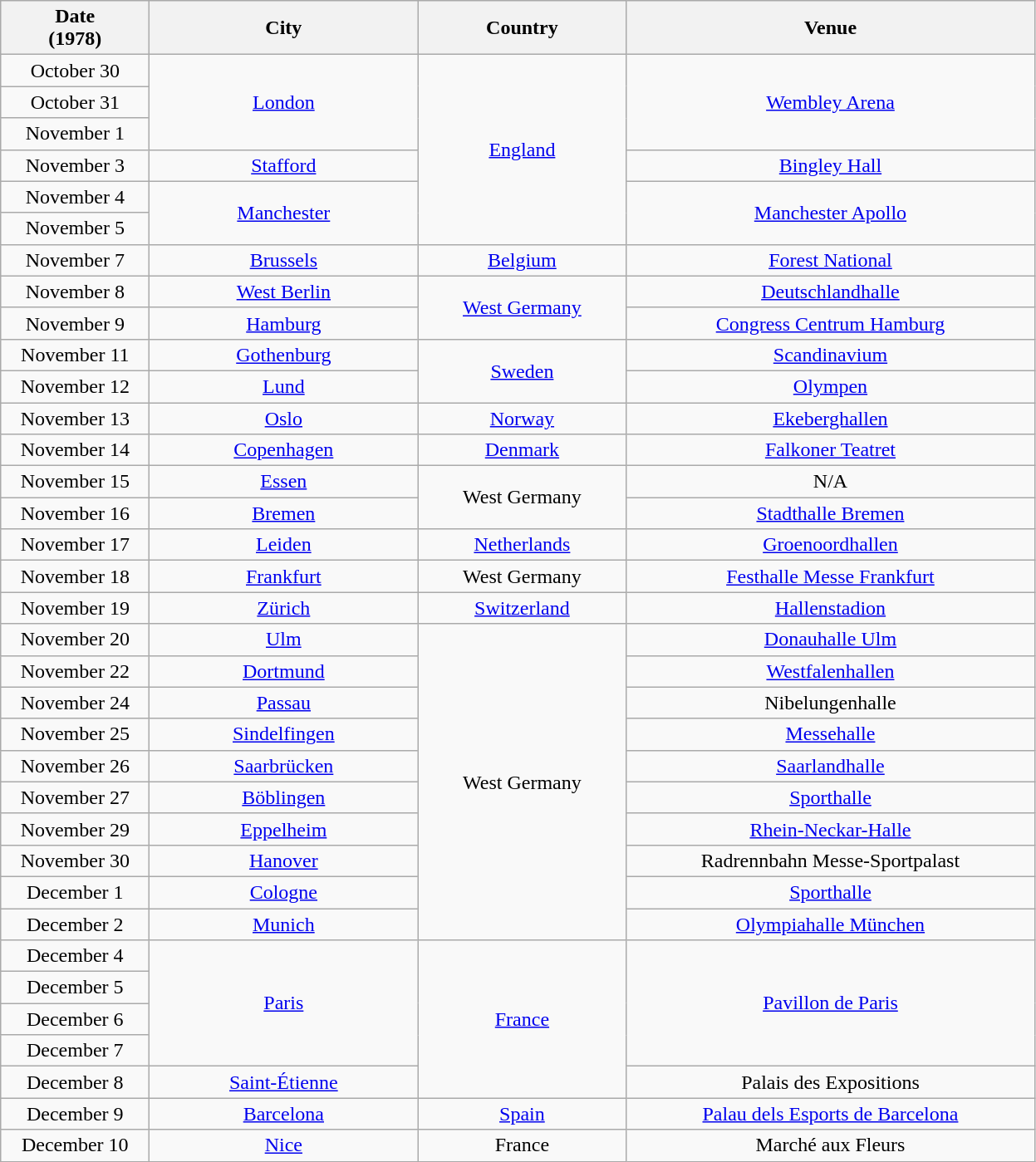<table class="wikitable sortable plainrowheaders" style="text-align:center;">
<tr>
<th scope="col" style="width:7em;">Date<br>(1978)</th>
<th scope="col" style="width:13em;">City</th>
<th scope="col" style="width:10em;">Country</th>
<th scope="col" style="width:20em;">Venue</th>
</tr>
<tr>
<td>October 30</td>
<td rowspan="3"><a href='#'>London</a></td>
<td rowspan="6"><a href='#'>England</a></td>
<td rowspan="3"><a href='#'>Wembley Arena</a></td>
</tr>
<tr>
<td>October 31</td>
</tr>
<tr>
<td>November 1</td>
</tr>
<tr>
<td>November 3</td>
<td><a href='#'>Stafford</a></td>
<td><a href='#'>Bingley Hall</a></td>
</tr>
<tr>
<td>November 4</td>
<td rowspan="2"><a href='#'>Manchester</a></td>
<td rowspan="2"><a href='#'>Manchester Apollo</a></td>
</tr>
<tr>
<td>November 5</td>
</tr>
<tr>
<td>November 7</td>
<td><a href='#'>Brussels</a></td>
<td><a href='#'>Belgium</a></td>
<td><a href='#'>Forest National</a></td>
</tr>
<tr>
<td>November 8</td>
<td><a href='#'>West Berlin</a></td>
<td rowspan="2"><a href='#'>West Germany</a></td>
<td><a href='#'>Deutschlandhalle</a></td>
</tr>
<tr>
<td>November 9</td>
<td><a href='#'>Hamburg</a></td>
<td><a href='#'>Congress Centrum Hamburg</a></td>
</tr>
<tr>
<td>November 11</td>
<td><a href='#'>Gothenburg</a></td>
<td rowspan="2"><a href='#'>Sweden</a></td>
<td><a href='#'>Scandinavium</a></td>
</tr>
<tr>
<td>November 12</td>
<td><a href='#'>Lund</a></td>
<td><a href='#'>Olympen</a></td>
</tr>
<tr>
<td>November 13</td>
<td><a href='#'>Oslo</a></td>
<td><a href='#'>Norway</a></td>
<td><a href='#'>Ekeberghallen</a></td>
</tr>
<tr>
<td>November 14</td>
<td><a href='#'>Copenhagen</a></td>
<td><a href='#'>Denmark</a></td>
<td><a href='#'>Falkoner Teatret</a></td>
</tr>
<tr>
<td>November 15</td>
<td><a href='#'>Essen</a></td>
<td rowspan="2">West Germany</td>
<td>N/A</td>
</tr>
<tr>
<td>November 16</td>
<td><a href='#'>Bremen</a></td>
<td><a href='#'>Stadthalle Bremen</a></td>
</tr>
<tr>
<td>November 17</td>
<td><a href='#'>Leiden</a></td>
<td><a href='#'>Netherlands</a></td>
<td><a href='#'>Groenoordhallen</a></td>
</tr>
<tr>
<td>November 18</td>
<td><a href='#'>Frankfurt</a></td>
<td>West Germany</td>
<td><a href='#'>Festhalle Messe Frankfurt</a></td>
</tr>
<tr>
<td>November 19</td>
<td><a href='#'>Zürich</a></td>
<td><a href='#'>Switzerland</a></td>
<td><a href='#'>Hallenstadion</a></td>
</tr>
<tr>
<td>November 20</td>
<td><a href='#'>Ulm</a></td>
<td rowspan="10">West Germany</td>
<td><a href='#'>Donauhalle Ulm</a></td>
</tr>
<tr>
<td>November 22</td>
<td><a href='#'>Dortmund</a></td>
<td><a href='#'>Westfalenhallen</a></td>
</tr>
<tr>
<td>November 24</td>
<td><a href='#'>Passau</a></td>
<td>Nibelungenhalle</td>
</tr>
<tr>
<td>November 25</td>
<td><a href='#'>Sindelfingen</a></td>
<td><a href='#'>Messehalle</a></td>
</tr>
<tr>
<td>November 26</td>
<td><a href='#'>Saarbrücken</a></td>
<td><a href='#'>Saarlandhalle</a></td>
</tr>
<tr>
<td>November 27</td>
<td><a href='#'>Böblingen</a></td>
<td><a href='#'>Sporthalle</a></td>
</tr>
<tr>
<td>November 29</td>
<td><a href='#'>Eppelheim</a></td>
<td><a href='#'>Rhein-Neckar-Halle</a></td>
</tr>
<tr>
<td>November 30</td>
<td><a href='#'>Hanover</a></td>
<td>Radrennbahn Messe-Sportpalast</td>
</tr>
<tr>
<td>December 1</td>
<td><a href='#'>Cologne</a></td>
<td><a href='#'>Sporthalle</a></td>
</tr>
<tr>
<td>December 2</td>
<td><a href='#'>Munich</a></td>
<td><a href='#'>Olympiahalle München</a></td>
</tr>
<tr>
<td>December 4</td>
<td rowspan="4"><a href='#'>Paris</a></td>
<td rowspan="5"><a href='#'>France</a></td>
<td rowspan="4"><a href='#'>Pavillon de Paris</a></td>
</tr>
<tr>
<td>December 5</td>
</tr>
<tr>
<td>December 6</td>
</tr>
<tr>
<td>December 7</td>
</tr>
<tr>
<td>December 8</td>
<td><a href='#'>Saint-Étienne</a></td>
<td>Palais des Expositions</td>
</tr>
<tr>
<td>December 9</td>
<td><a href='#'>Barcelona</a></td>
<td><a href='#'>Spain</a></td>
<td><a href='#'>Palau dels Esports de Barcelona</a></td>
</tr>
<tr>
<td>December 10</td>
<td><a href='#'>Nice</a></td>
<td>France</td>
<td>Marché aux Fleurs</td>
</tr>
</table>
